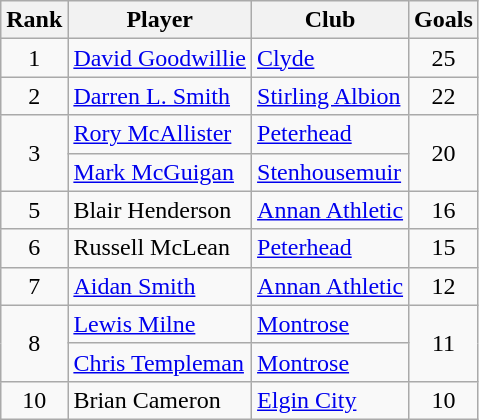<table class="wikitable sortable" style="text-align:center">
<tr>
<th>Rank</th>
<th>Player</th>
<th>Club</th>
<th>Goals</th>
</tr>
<tr>
<td>1</td>
<td align="left"> <a href='#'>David Goodwillie</a></td>
<td align="left"><a href='#'>Clyde</a></td>
<td>25</td>
</tr>
<tr>
<td>2</td>
<td align="left"> <a href='#'>Darren L. Smith</a></td>
<td align="left"><a href='#'>Stirling Albion</a></td>
<td>22</td>
</tr>
<tr>
<td rowspan="2">3</td>
<td align="left"> <a href='#'>Rory McAllister</a></td>
<td align="left"><a href='#'>Peterhead</a></td>
<td rowspan="2">20</td>
</tr>
<tr>
<td align="left"> <a href='#'>Mark McGuigan</a></td>
<td align="left"><a href='#'>Stenhousemuir</a></td>
</tr>
<tr>
<td>5</td>
<td align="left"> Blair Henderson</td>
<td align="left"><a href='#'>Annan Athletic</a></td>
<td>16</td>
</tr>
<tr>
<td>6</td>
<td align="left"> Russell McLean</td>
<td align="left"><a href='#'>Peterhead</a></td>
<td>15</td>
</tr>
<tr>
<td>7</td>
<td align="left"> <a href='#'>Aidan Smith</a></td>
<td align="left"><a href='#'>Annan Athletic</a></td>
<td>12</td>
</tr>
<tr>
<td rowspan="2">8</td>
<td align="left"> <a href='#'>Lewis Milne</a></td>
<td align="left"><a href='#'>Montrose</a></td>
<td rowspan="2">11</td>
</tr>
<tr>
<td align="left"> <a href='#'>Chris Templeman</a></td>
<td align="left"><a href='#'>Montrose</a></td>
</tr>
<tr>
<td>10</td>
<td align="left"> Brian Cameron</td>
<td align="left"><a href='#'>Elgin City</a></td>
<td>10</td>
</tr>
</table>
